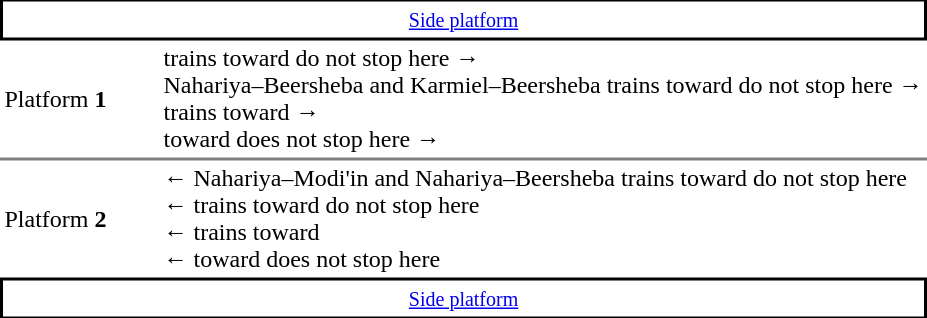<table border=0 cellspacing=0 cellpadding=3>
<tr>
<td style="border-top:solid 1-x black;border-top:solid 1px black;border-right:solid 2px black;border-left:solid 2px black;border-bottom:solid 2px black;text-align:center;" colspan=2><small><a href='#'>Side platform</a></small></td>
</tr>
<tr>
<td style="border-bottom:solid 1px gray;" width=100>Platform <strong>1</strong></td>
<td style="border-bottom:solid 1px gray;">  trains toward  do not stop here →<br>   Nahariya–Beersheba and Karmiel–Beersheba trains toward  do not stop here →<br>  trains toward   →<br>  toward  does not stop here →</td>
</tr>
<tr>
<td style="border-top:solid 1px gray;">Platform <strong>2</strong></td>
<td style="border-top:solid 1px gray;">←   Nahariya–Modi'in and Nahariya–Beersheba trains toward  do not stop here<br>←  trains toward  do not stop here<br>←  trains toward  <br>←  toward  does not stop here</td>
</tr>
<tr>
<td style="border-top:solid 2px black;border-right:solid 2px black;border-left:solid 2px black;border-bottom:solid 1px black;text-align:center;" colspan=2><small><a href='#'>Side platform</a></small></td>
</tr>
</table>
